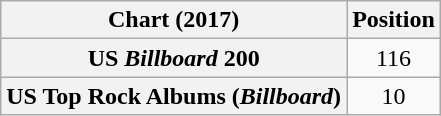<table class="wikitable plainrowheaders" style="text-align:center">
<tr>
<th scope="col">Chart (2017)</th>
<th scope="col">Position</th>
</tr>
<tr>
<th scope="row">US <em>Billboard</em> 200</th>
<td>116</td>
</tr>
<tr>
<th scope="row">US Top Rock Albums (<em>Billboard</em>)</th>
<td>10</td>
</tr>
</table>
